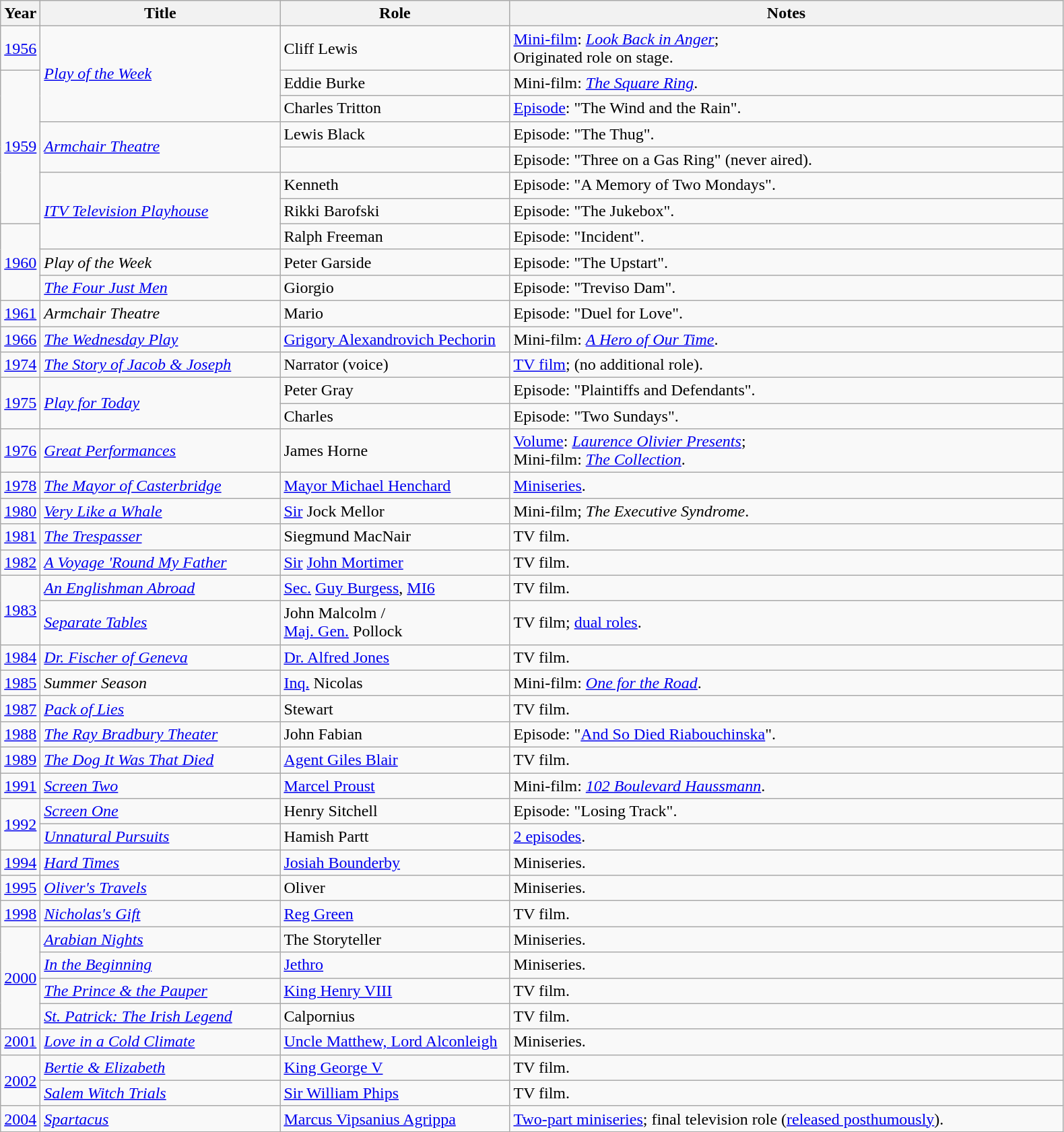<table class="wikitable sortable">
<tr>
<th style="width:020px;">Year</th>
<th style="width:230px;">Title</th>
<th style="width:220px;">Role</th>
<th style="width:540px;">Notes</th>
</tr>
<tr>
<td><a href='#'>1956</a></td>
<td rowspan="3"><em><a href='#'>Play of the Week</a></em></td>
<td>Cliff Lewis</td>
<td><a href='#'>Mini-film</a>: <em><a href='#'>Look Back in Anger</a></em>;<br>Originated role on stage.</td>
</tr>
<tr>
<td rowspan="6"><a href='#'>1959</a></td>
<td>Eddie Burke</td>
<td>Mini-film: <em><a href='#'>The Square Ring</a></em>.</td>
</tr>
<tr>
<td>Charles Tritton</td>
<td><a href='#'>Episode</a>: "The Wind and the Rain".</td>
</tr>
<tr>
<td rowspan="2"><em><a href='#'>Armchair Theatre</a></em></td>
<td>Lewis Black</td>
<td>Episode: "The Thug".</td>
</tr>
<tr>
<td></td>
<td>Episode: "Three on a Gas Ring" (never aired).</td>
</tr>
<tr>
<td rowspan="3"><em><a href='#'>ITV Television Playhouse</a></em></td>
<td>Kenneth</td>
<td>Episode: "A Memory of Two Mondays".</td>
</tr>
<tr>
<td>Rikki Barofski</td>
<td>Episode: "The Jukebox".</td>
</tr>
<tr>
<td rowspan="3"><a href='#'>1960</a></td>
<td>Ralph Freeman</td>
<td>Episode: "Incident".</td>
</tr>
<tr>
<td><em>Play of the Week</em></td>
<td>Peter Garside</td>
<td>Episode: "The Upstart".</td>
</tr>
<tr>
<td><em><a href='#'>The Four Just Men</a></em></td>
<td>Giorgio</td>
<td>Episode: "Treviso Dam".</td>
</tr>
<tr>
<td><a href='#'>1961</a></td>
<td><em>Armchair Theatre</em></td>
<td>Mario</td>
<td>Episode: "Duel for Love".</td>
</tr>
<tr>
<td><a href='#'>1966</a></td>
<td><em><a href='#'>The Wednesday Play</a></em></td>
<td><a href='#'>Grigory Alexandrovich Pechorin</a></td>
<td>Mini-film: <em><a href='#'>A Hero of Our Time</a></em>.</td>
</tr>
<tr>
<td><a href='#'>1974</a></td>
<td><em><a href='#'>The Story of Jacob & Joseph</a></em></td>
<td>Narrator (voice)</td>
<td><a href='#'>TV film</a>; (no additional role).</td>
</tr>
<tr>
<td rowspan="2"><a href='#'>1975</a></td>
<td rowspan="2"><em><a href='#'>Play for Today</a></em></td>
<td>Peter Gray</td>
<td>Episode: "Plaintiffs and Defendants".</td>
</tr>
<tr>
<td>Charles</td>
<td>Episode: "Two Sundays".</td>
</tr>
<tr>
<td><a href='#'>1976</a></td>
<td><em><a href='#'>Great Performances</a></em></td>
<td>James Horne</td>
<td><a href='#'>Volume</a>: <em><a href='#'>Laurence Olivier Presents</a></em>;<br>Mini-film: <em><a href='#'>The Collection</a></em>.</td>
</tr>
<tr>
<td><a href='#'>1978</a></td>
<td><em><a href='#'>The Mayor of Casterbridge</a></em></td>
<td><a href='#'>Mayor Michael Henchard</a></td>
<td><a href='#'>Miniseries</a>.</td>
</tr>
<tr>
<td><a href='#'>1980</a></td>
<td><em><a href='#'>Very Like a Whale</a></em></td>
<td><a href='#'>Sir</a> Jock Mellor</td>
<td>Mini-film;  <em>The Executive Syndrome</em>.</td>
</tr>
<tr>
<td><a href='#'>1981</a></td>
<td><em><a href='#'>The Trespasser</a></em></td>
<td>Siegmund MacNair</td>
<td>TV film.</td>
</tr>
<tr>
<td><a href='#'>1982</a></td>
<td><em><a href='#'>A Voyage 'Round My Father</a></em></td>
<td><a href='#'>Sir</a> <a href='#'>John Mortimer</a></td>
<td>TV film.</td>
</tr>
<tr>
<td rowspan="2"><a href='#'>1983</a></td>
<td><em><a href='#'>An Englishman Abroad</a></em></td>
<td><a href='#'>Sec.</a> <a href='#'>Guy Burgess</a>, <a href='#'>MI6</a></td>
<td>TV film.</td>
</tr>
<tr>
<td><em><a href='#'>Separate Tables</a></em></td>
<td>John Malcolm /<br><a href='#'>Maj. Gen.</a> Pollock</td>
<td>TV film; <a href='#'>dual roles</a>.</td>
</tr>
<tr>
<td><a href='#'>1984</a></td>
<td><em><a href='#'>Dr. Fischer of Geneva</a></em></td>
<td><a href='#'>Dr. Alfred Jones</a></td>
<td>TV film.</td>
</tr>
<tr>
<td><a href='#'>1985</a></td>
<td><em>Summer Season</em></td>
<td><a href='#'>Inq.</a> Nicolas</td>
<td>Mini-film: <em><a href='#'>One for the Road</a></em>.</td>
</tr>
<tr>
<td><a href='#'>1987</a></td>
<td><em><a href='#'>Pack of Lies</a></em></td>
<td>Stewart</td>
<td>TV film.</td>
</tr>
<tr>
<td><a href='#'>1988</a></td>
<td><em><a href='#'>The Ray Bradbury Theater</a></em></td>
<td>John Fabian</td>
<td>Episode: "<a href='#'>And So Died Riabouchinska</a>".</td>
</tr>
<tr>
<td><a href='#'>1989</a></td>
<td><em><a href='#'>The Dog It Was That Died</a></em></td>
<td><a href='#'>Agent Giles Blair</a></td>
<td>TV film.</td>
</tr>
<tr>
<td><a href='#'>1991</a></td>
<td><em><a href='#'>Screen Two</a></em></td>
<td><a href='#'>Marcel Proust</a></td>
<td>Mini-film: <em><a href='#'>102 Boulevard Haussmann</a></em>.</td>
</tr>
<tr>
<td rowspan="2"><a href='#'>1992</a></td>
<td><em><a href='#'>Screen One</a></em></td>
<td>Henry Sitchell</td>
<td>Episode: "Losing Track".</td>
</tr>
<tr>
<td><em><a href='#'>Unnatural Pursuits</a></em></td>
<td>Hamish Partt</td>
<td><a href='#'>2 episodes</a>.</td>
</tr>
<tr>
<td><a href='#'>1994</a></td>
<td><em><a href='#'>Hard Times</a></em></td>
<td><a href='#'>Josiah Bounderby</a></td>
<td>Miniseries.</td>
</tr>
<tr>
<td><a href='#'>1995</a></td>
<td><em><a href='#'>Oliver's Travels</a></em></td>
<td>Oliver</td>
<td>Miniseries.</td>
</tr>
<tr>
<td><a href='#'>1998</a></td>
<td><em><a href='#'>Nicholas's Gift</a></em></td>
<td><a href='#'>Reg Green</a></td>
<td>TV film.</td>
</tr>
<tr>
<td rowspan="4"><a href='#'>2000</a></td>
<td><em><a href='#'>Arabian Nights</a></em></td>
<td>The Storyteller</td>
<td>Miniseries.</td>
</tr>
<tr>
<td><em><a href='#'>In the Beginning</a></em></td>
<td><a href='#'>Jethro</a></td>
<td>Miniseries.</td>
</tr>
<tr>
<td><em><a href='#'>The Prince & the Pauper</a></em></td>
<td><a href='#'>King Henry VIII</a></td>
<td>TV film.</td>
</tr>
<tr>
<td><em><a href='#'>St. Patrick: The Irish Legend</a></em></td>
<td>Calpornius</td>
<td>TV film.</td>
</tr>
<tr>
<td><a href='#'>2001</a></td>
<td><em><a href='#'>Love in a Cold Climate</a></em></td>
<td><a href='#'>Uncle Matthew, Lord Alconleigh</a></td>
<td>Miniseries.</td>
</tr>
<tr>
<td rowspan="2"><a href='#'>2002</a></td>
<td><em><a href='#'>Bertie & Elizabeth</a></em></td>
<td><a href='#'>King George V</a></td>
<td>TV film.</td>
</tr>
<tr>
<td><em><a href='#'>Salem Witch Trials</a></em></td>
<td><a href='#'>Sir William Phips</a></td>
<td>TV film.</td>
</tr>
<tr>
<td><a href='#'>2004</a></td>
<td><em><a href='#'>Spartacus</a></em></td>
<td><a href='#'>Marcus Vipsanius Agrippa</a></td>
<td><a href='#'>Two-part miniseries</a>; final television role (<a href='#'>released posthumously</a>).</td>
</tr>
</table>
